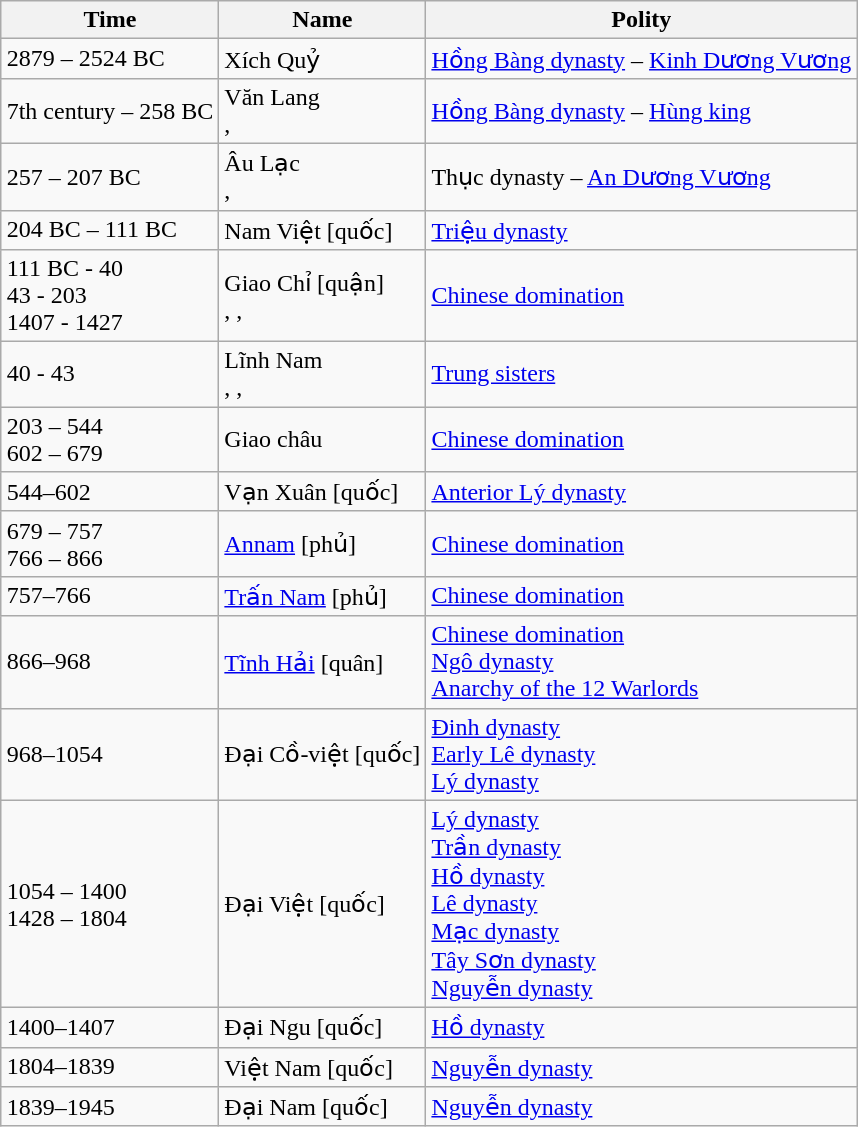<table class="wikitable" style="margin:1em auto;">
<tr>
<th>Time</th>
<th>Name</th>
<th>Polity</th>
</tr>
<tr>
<td>2879 – 2524 BC</td>
<td>Xích Quỷ<br></td>
<td><a href='#'>Hồng Bàng dynasty</a> – <a href='#'>Kinh Dương Vương</a></td>
</tr>
<tr>
<td>7th century – 258 BC</td>
<td>Văn Lang<br>,</td>
<td><a href='#'>Hồng Bàng dynasty</a> – <a href='#'>Hùng king</a></td>
</tr>
<tr>
<td>257 – 207 BC</td>
<td>Âu Lạc<br>, </td>
<td>Thục dynasty – <a href='#'>An Dương Vương</a></td>
</tr>
<tr>
<td>204 BC – 111 BC</td>
<td>Nam Việt [quốc]<br></td>
<td><a href='#'>Triệu dynasty</a></td>
</tr>
<tr>
<td>111 BC - 40<br>43 - 203<br>1407 - 1427</td>
<td>Giao Chỉ [quận]<br>, , </td>
<td><a href='#'>Chinese domination</a></td>
</tr>
<tr>
<td>40 - 43</td>
<td>Lĩnh Nam<br>, , </td>
<td><a href='#'>Trung sisters</a></td>
</tr>
<tr>
<td>203 – 544<br>602 – 679</td>
<td>Giao châu<br></td>
<td><a href='#'>Chinese domination</a></td>
</tr>
<tr>
<td>544–602</td>
<td>Vạn Xuân [quốc]<br></td>
<td><a href='#'>Anterior Lý dynasty</a></td>
</tr>
<tr>
<td>679 – 757<br>766 – 866</td>
<td><a href='#'>Annam</a> [phủ]<br></td>
<td><a href='#'>Chinese domination</a></td>
</tr>
<tr>
<td>757–766</td>
<td><a href='#'>Trấn Nam</a> [phủ]<br></td>
<td><a href='#'>Chinese domination</a></td>
</tr>
<tr>
<td>866–968</td>
<td><a href='#'>Tĩnh Hải</a> [quân]<br></td>
<td><a href='#'>Chinese domination</a><br><a href='#'>Ngô dynasty</a><br><a href='#'>Anarchy of the 12 Warlords</a></td>
</tr>
<tr>
<td>968–1054</td>
<td>Đại Cồ-việt [quốc]<br></td>
<td><a href='#'>Đinh dynasty</a><br><a href='#'>Early Lê dynasty</a><br><a href='#'>Lý dynasty</a></td>
</tr>
<tr>
<td>1054 – 1400<br>1428 – 1804</td>
<td>Đại Việt [quốc]<br></td>
<td><a href='#'>Lý dynasty</a><br><a href='#'>Trần dynasty</a><br><a href='#'>Hồ dynasty</a><br><a href='#'>Lê dynasty</a><br><a href='#'>Mạc dynasty</a><br><a href='#'>Tây Sơn dynasty</a><br><a href='#'>Nguyễn dynasty</a></td>
</tr>
<tr>
<td>1400–1407</td>
<td>Đại Ngu [quốc]<br></td>
<td><a href='#'>Hồ dynasty</a></td>
</tr>
<tr>
<td>1804–1839</td>
<td>Việt Nam [quốc]<br></td>
<td><a href='#'>Nguyễn dynasty</a></td>
</tr>
<tr>
<td>1839–1945</td>
<td>Đại Nam [quốc]<br></td>
<td><a href='#'>Nguyễn dynasty</a></td>
</tr>
</table>
